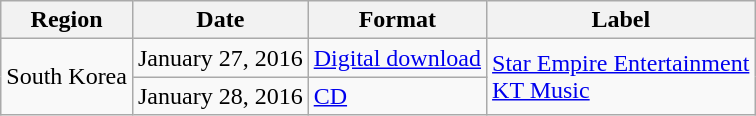<table class="wikitable">
<tr>
<th>Region</th>
<th>Date</th>
<th>Format</th>
<th>Label</th>
</tr>
<tr>
<td rowspan="2">South Korea</td>
<td>January 27, 2016</td>
<td><a href='#'>Digital download</a></td>
<td rowspan="2"><a href='#'>Star Empire Entertainment</a> <br> <a href='#'>KT Music</a></td>
</tr>
<tr>
<td>January 28, 2016</td>
<td><a href='#'>CD</a></td>
</tr>
</table>
